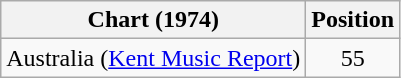<table class="wikitable">
<tr>
<th>Chart (1974)</th>
<th>Position</th>
</tr>
<tr>
<td>Australia (<a href='#'>Kent Music Report</a>)</td>
<td align="center">55</td>
</tr>
</table>
